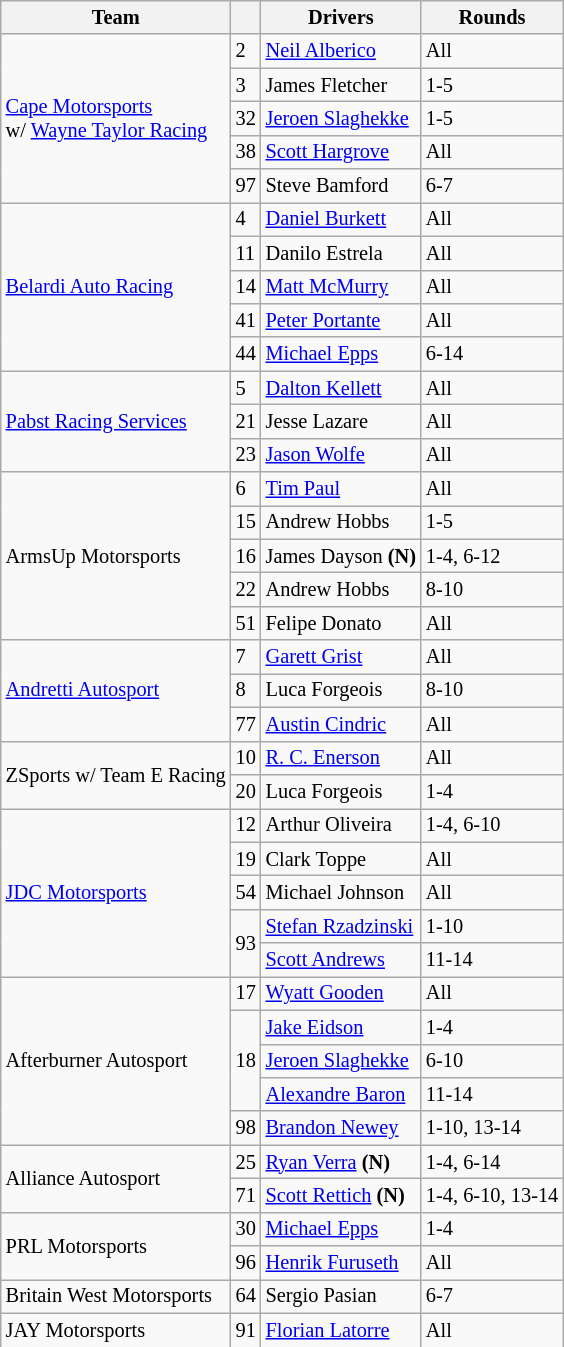<table class="wikitable" style="font-size:85%;">
<tr>
<th>Team</th>
<th></th>
<th>Drivers</th>
<th>Rounds</th>
</tr>
<tr>
<td rowspan=5> <a href='#'>Cape Motorsports</a><br>w/ <a href='#'>Wayne Taylor Racing</a></td>
<td>2</td>
<td> <a href='#'>Neil Alberico</a></td>
<td>All</td>
</tr>
<tr>
<td>3</td>
<td> James Fletcher</td>
<td>1-5</td>
</tr>
<tr>
<td>32</td>
<td> <a href='#'>Jeroen Slaghekke</a></td>
<td>1-5</td>
</tr>
<tr>
<td>38</td>
<td> <a href='#'>Scott Hargrove</a></td>
<td>All</td>
</tr>
<tr>
<td>97</td>
<td> Steve Bamford</td>
<td>6-7</td>
</tr>
<tr>
<td rowspan=5> <a href='#'>Belardi Auto Racing</a></td>
<td>4</td>
<td> <a href='#'>Daniel Burkett</a></td>
<td>All</td>
</tr>
<tr>
<td>11</td>
<td> Danilo Estrela</td>
<td>All</td>
</tr>
<tr>
<td>14</td>
<td> <a href='#'>Matt McMurry</a></td>
<td>All</td>
</tr>
<tr>
<td>41</td>
<td> <a href='#'>Peter Portante</a></td>
<td>All</td>
</tr>
<tr>
<td>44</td>
<td> <a href='#'>Michael Epps</a></td>
<td>6-14</td>
</tr>
<tr>
<td rowspan=3> <a href='#'>Pabst Racing Services</a></td>
<td>5</td>
<td> <a href='#'>Dalton Kellett</a></td>
<td>All</td>
</tr>
<tr>
<td>21</td>
<td> Jesse Lazare</td>
<td>All</td>
</tr>
<tr>
<td>23</td>
<td> <a href='#'>Jason Wolfe</a></td>
<td>All</td>
</tr>
<tr>
<td rowspan=5> ArmsUp Motorsports</td>
<td>6</td>
<td> <a href='#'>Tim Paul</a></td>
<td>All</td>
</tr>
<tr>
<td>15</td>
<td> Andrew Hobbs</td>
<td>1-5</td>
</tr>
<tr>
<td>16</td>
<td> James Dayson <strong>(N)</strong></td>
<td>1-4, 6-12</td>
</tr>
<tr>
<td>22</td>
<td> Andrew Hobbs</td>
<td>8-10</td>
</tr>
<tr>
<td>51</td>
<td> Felipe Donato</td>
<td>All</td>
</tr>
<tr>
<td rowspan=3> <a href='#'>Andretti Autosport</a></td>
<td>7</td>
<td> <a href='#'>Garett Grist</a></td>
<td>All</td>
</tr>
<tr>
<td>8</td>
<td> Luca Forgeois</td>
<td>8-10</td>
</tr>
<tr>
<td>77</td>
<td> <a href='#'>Austin Cindric</a></td>
<td>All</td>
</tr>
<tr>
<td rowspan=2> ZSports w/ Team E Racing</td>
<td>10</td>
<td> <a href='#'>R. C. Enerson</a></td>
<td>All</td>
</tr>
<tr>
<td>20</td>
<td> Luca Forgeois</td>
<td>1-4</td>
</tr>
<tr>
<td rowspan=5> <a href='#'>JDC Motorsports</a></td>
<td>12</td>
<td> Arthur Oliveira</td>
<td>1-4, 6-10</td>
</tr>
<tr>
<td>19</td>
<td> Clark Toppe</td>
<td>All</td>
</tr>
<tr>
<td>54</td>
<td> Michael Johnson</td>
<td>All</td>
</tr>
<tr>
<td rowspan=2>93</td>
<td> <a href='#'>Stefan Rzadzinski</a></td>
<td>1-10</td>
</tr>
<tr>
<td> <a href='#'>Scott Andrews</a></td>
<td>11-14</td>
</tr>
<tr>
<td rowspan=5> Afterburner Autosport</td>
<td>17</td>
<td> <a href='#'>Wyatt Gooden</a></td>
<td>All</td>
</tr>
<tr>
<td rowspan=3>18</td>
<td> <a href='#'>Jake Eidson</a></td>
<td>1-4</td>
</tr>
<tr>
<td> <a href='#'>Jeroen Slaghekke</a></td>
<td>6-10</td>
</tr>
<tr>
<td> <a href='#'>Alexandre Baron</a></td>
<td>11-14</td>
</tr>
<tr>
<td>98</td>
<td> <a href='#'>Brandon Newey</a></td>
<td>1-10, 13-14</td>
</tr>
<tr>
<td rowspan=2> Alliance Autosport</td>
<td>25</td>
<td> <a href='#'>Ryan Verra</a> <strong>(N)</strong></td>
<td>1-4, 6-14</td>
</tr>
<tr>
<td>71</td>
<td> <a href='#'>Scott Rettich</a> <strong>(N)</strong></td>
<td>1-4, 6-10, 13-14</td>
</tr>
<tr>
<td rowspan=2> PRL Motorsports</td>
<td>30</td>
<td> <a href='#'>Michael Epps</a></td>
<td>1-4</td>
</tr>
<tr>
<td>96</td>
<td> <a href='#'>Henrik Furuseth</a></td>
<td>All</td>
</tr>
<tr>
<td> Britain West Motorsports</td>
<td>64</td>
<td> Sergio Pasian</td>
<td>6-7</td>
</tr>
<tr>
<td> JAY Motorsports</td>
<td>91</td>
<td> <a href='#'>Florian Latorre</a></td>
<td>All</td>
</tr>
</table>
